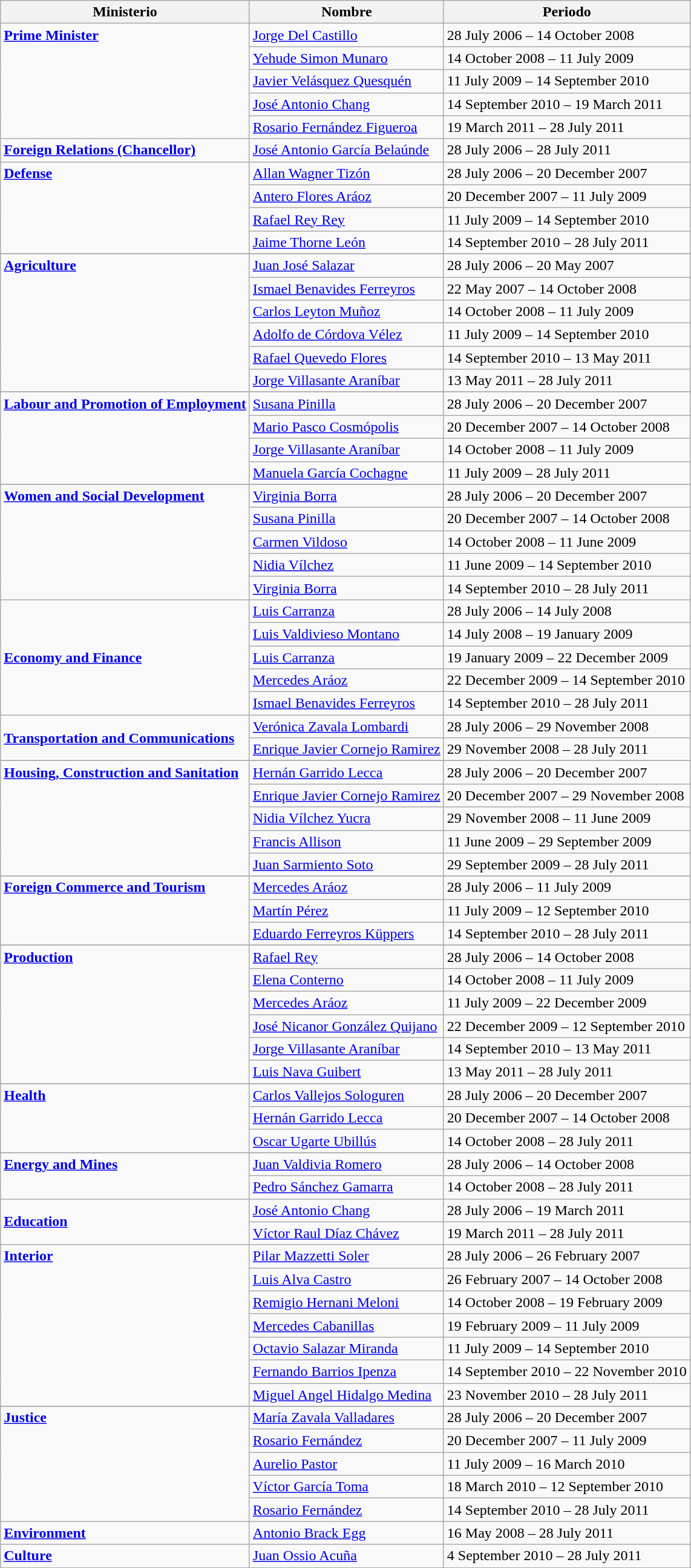<table class="wikitable">
<tr>
<th>Ministerio</th>
<th>Nombre</th>
<th>Periodo</th>
</tr>
<tr valign=top>
<td rowspan="5"><strong><a href='#'>Prime Minister</a></strong></td>
<td><a href='#'>Jorge Del Castillo</a></td>
<td>28 July 2006 – 14 October 2008</td>
</tr>
<tr>
<td><a href='#'>Yehude Simon Munaro</a></td>
<td>14 October 2008 – 11 July 2009</td>
</tr>
<tr>
<td><a href='#'>Javier Velásquez Quesquén</a></td>
<td>11 July 2009 – 14 September 2010</td>
</tr>
<tr>
<td><a href='#'>José Antonio Chang</a></td>
<td>14 September 2010 – 19 March 2011</td>
</tr>
<tr>
<td><a href='#'>Rosario Fernández Figueroa</a></td>
<td>19 March 2011 – 28 July 2011</td>
</tr>
<tr>
<td><strong><a href='#'>Foreign Relations (Chancellor)</a></strong></td>
<td><a href='#'>José Antonio García Belaúnde</a></td>
<td>28 July 2006 – 28 July 2011</td>
</tr>
<tr valign=top>
<td rowspan="4"><strong><a href='#'>Defense</a></strong></td>
<td><a href='#'>Allan Wagner Tizón</a></td>
<td>28 July 2006 – 20 December 2007</td>
</tr>
<tr>
<td><a href='#'>Antero Flores Aráoz</a></td>
<td>20 December 2007 – 11 July 2009</td>
</tr>
<tr>
<td><a href='#'>Rafael Rey Rey</a></td>
<td>11 July 2009 – 14 September 2010</td>
</tr>
<tr>
<td><a href='#'>Jaime Thorne León</a></td>
<td>14 September 2010 – 28 July 2011</td>
</tr>
<tr>
</tr>
<tr valign=top>
<td rowspan="6"><strong><a href='#'>Agriculture</a></strong></td>
<td><a href='#'>Juan José Salazar</a></td>
<td>28 July 2006 – 20 May 2007</td>
</tr>
<tr>
<td><a href='#'>Ismael Benavides Ferreyros</a></td>
<td>22 May 2007 – 14 October 2008</td>
</tr>
<tr>
<td><a href='#'>Carlos Leyton Muñoz</a></td>
<td>14 October 2008 – 11 July 2009</td>
</tr>
<tr>
<td><a href='#'>Adolfo de Córdova Vélez</a></td>
<td>11 July 2009 – 14 September 2010</td>
</tr>
<tr>
<td><a href='#'>Rafael Quevedo Flores</a></td>
<td>14 September 2010 – 13 May 2011</td>
</tr>
<tr>
<td><a href='#'>Jorge Villasante Araníbar</a></td>
<td>13 May 2011 – 28 July 2011</td>
</tr>
<tr>
</tr>
<tr valign=top>
<td rowspan="4"><strong><a href='#'>Labour and Promotion of Employment</a></strong></td>
<td><a href='#'>Susana Pinilla</a></td>
<td>28 July 2006 – 20 December 2007</td>
</tr>
<tr>
<td><a href='#'>Mario Pasco Cosmópolis</a></td>
<td>20 December 2007 – 14 October 2008</td>
</tr>
<tr>
<td><a href='#'>Jorge Villasante Araníbar</a></td>
<td>14 October 2008 – 11 July 2009</td>
</tr>
<tr>
<td><a href='#'>Manuela García Cochagne</a></td>
<td>11 July 2009 – 28 July 2011</td>
</tr>
<tr>
</tr>
<tr valign=top>
<td rowspan="5"><strong><a href='#'>Women and Social Development</a></strong></td>
<td><a href='#'>Virginia Borra</a></td>
<td>28 July 2006 – 20 December 2007</td>
</tr>
<tr>
<td><a href='#'>Susana Pinilla</a></td>
<td>20 December 2007 – 14 October 2008</td>
</tr>
<tr>
<td><a href='#'>Carmen Vildoso</a></td>
<td>14 October 2008 – 11 June 2009</td>
</tr>
<tr>
<td><a href='#'>Nidia Vílchez</a></td>
<td>11 June 2009 – 14 September 2010</td>
</tr>
<tr>
<td><a href='#'>Virginia Borra</a></td>
<td>14 September 2010 – 28 July 2011</td>
</tr>
<tr>
<td rowspan="5"><strong><a href='#'>Economy and Finance</a></strong></td>
<td><a href='#'>Luis Carranza</a></td>
<td>28 July 2006 – 14 July 2008</td>
</tr>
<tr>
<td><a href='#'>Luis Valdivieso Montano</a></td>
<td>14 July 2008 – 19 January 2009</td>
</tr>
<tr>
<td><a href='#'>Luis Carranza</a></td>
<td>19 January 2009 – 22 December 2009</td>
</tr>
<tr>
<td><a href='#'>Mercedes Aráoz</a></td>
<td>22 December 2009 – 14 September 2010</td>
</tr>
<tr>
<td><a href='#'>Ismael Benavides Ferreyros</a></td>
<td>14 September 2010 – 28 July 2011</td>
</tr>
<tr>
<td rowspan="2"><strong><a href='#'>Transportation and Communications</a></strong></td>
<td><a href='#'>Verónica Zavala Lombardi</a></td>
<td>28 July 2006 – 29 November 2008</td>
</tr>
<tr>
<td><a href='#'>Enrique Javier Cornejo Ramirez</a></td>
<td>29 November 2008 – 28 July 2011</td>
</tr>
<tr>
</tr>
<tr valign=top>
<td rowspan="5"><strong><a href='#'>Housing, Construction and Sanitation</a></strong></td>
<td><a href='#'>Hernán Garrido Lecca</a></td>
<td>28 July 2006 – 20 December 2007</td>
</tr>
<tr>
<td><a href='#'>Enrique Javier Cornejo Ramirez</a></td>
<td>20 December 2007 – 29 November 2008</td>
</tr>
<tr>
<td><a href='#'>Nidia Vílchez Yucra</a></td>
<td>29 November 2008 – 11 June 2009</td>
</tr>
<tr>
<td><a href='#'>Francis Allison</a></td>
<td>11 June 2009 – 29 September 2009</td>
</tr>
<tr>
<td><a href='#'>Juan Sarmiento Soto</a></td>
<td>29 September 2009 – 28 July 2011</td>
</tr>
<tr>
</tr>
<tr valign=top>
<td rowspan="3"><strong><a href='#'>Foreign Commerce and Tourism</a></strong></td>
<td><a href='#'>Mercedes Aráoz</a></td>
<td>28 July 2006 – 11 July 2009</td>
</tr>
<tr>
<td><a href='#'>Martín Pérez</a></td>
<td>11 July 2009 – 12 September 2010</td>
</tr>
<tr>
<td><a href='#'>Eduardo Ferreyros Küppers</a></td>
<td>14 September 2010 – 28 July 2011</td>
</tr>
<tr>
</tr>
<tr valign=top>
<td rowspan="6"><strong><a href='#'>Production</a></strong></td>
<td><a href='#'>Rafael Rey</a></td>
<td>28 July 2006 – 14 October 2008</td>
</tr>
<tr>
<td><a href='#'>Elena Conterno</a></td>
<td>14 October 2008 – 11 July 2009</td>
</tr>
<tr>
<td><a href='#'>Mercedes Aráoz</a></td>
<td>11 July 2009 – 22 December 2009</td>
</tr>
<tr>
<td><a href='#'>José Nicanor González Quijano</a></td>
<td>22 December 2009 – 12 September 2010</td>
</tr>
<tr>
<td><a href='#'>Jorge Villasante Araníbar</a></td>
<td>14 September 2010 – 13 May 2011</td>
</tr>
<tr>
<td><a href='#'>Luis Nava Guibert</a></td>
<td>13 May 2011 – 28 July 2011</td>
</tr>
<tr>
</tr>
<tr valign=top>
<td rowspan="3"><strong><a href='#'>Health</a></strong></td>
<td><a href='#'>Carlos Vallejos Sologuren</a></td>
<td>28 July 2006 – 20 December 2007</td>
</tr>
<tr>
<td><a href='#'>Hernán Garrido Lecca</a></td>
<td>20 December 2007 – 14 October 2008</td>
</tr>
<tr>
<td><a href='#'>Oscar Ugarte Ubillús</a></td>
<td>14 October 2008 – 28 July 2011</td>
</tr>
<tr>
</tr>
<tr valign=top>
<td rowspan="2"><strong><a href='#'>Energy and Mines</a></strong></td>
<td><a href='#'>Juan Valdivia Romero</a></td>
<td>28 July 2006 – 14 October 2008</td>
</tr>
<tr>
<td><a href='#'>Pedro Sánchez Gamarra</a></td>
<td>14 October 2008 – 28 July 2011</td>
</tr>
<tr>
<td rowspan="2"><strong><a href='#'>Education</a></strong></td>
<td><a href='#'>José Antonio Chang</a></td>
<td>28 July 2006 – 19 March 2011</td>
</tr>
<tr>
<td><a href='#'>Víctor Raul Díaz Chávez</a></td>
<td>19 March 2011 – 28 July 2011</td>
</tr>
<tr valign=top>
<td rowspan="7"><strong><a href='#'>Interior</a></strong></td>
<td><a href='#'>Pilar Mazzetti Soler</a></td>
<td>28 July 2006 – 26 February 2007</td>
</tr>
<tr>
<td><a href='#'>Luis Alva Castro</a></td>
<td>26 February 2007 – 14 October 2008</td>
</tr>
<tr>
<td><a href='#'>Remigio Hernani Meloni</a></td>
<td>14 October 2008 – 19 February 2009</td>
</tr>
<tr>
<td><a href='#'>Mercedes Cabanillas</a></td>
<td>19 February 2009 – 11 July 2009</td>
</tr>
<tr>
<td><a href='#'>Octavio Salazar Miranda</a></td>
<td>11 July 2009 – 14 September 2010</td>
</tr>
<tr>
<td><a href='#'>Fernando Barrios Ipenza</a></td>
<td>14 September 2010 – 22 November 2010</td>
</tr>
<tr>
<td><a href='#'>Miguel Angel Hidalgo Medina</a></td>
<td>23 November 2010 – 28 July 2011</td>
</tr>
<tr>
</tr>
<tr valign=top>
<td rowspan="5"><strong><a href='#'>Justice</a></strong></td>
<td><a href='#'>María Zavala Valladares</a></td>
<td>28 July 2006 – 20 December 2007</td>
</tr>
<tr>
<td><a href='#'>Rosario Fernández</a></td>
<td>20 December 2007 – 11 July 2009</td>
</tr>
<tr>
<td><a href='#'>Aurelio Pastor</a></td>
<td>11 July 2009 – 16 March 2010</td>
</tr>
<tr>
<td><a href='#'>Víctor García Toma</a></td>
<td>18 March 2010 – 12 September 2010</td>
</tr>
<tr>
<td><a href='#'>Rosario Fernández</a></td>
<td>14 September 2010 – 28 July 2011</td>
</tr>
<tr valign=top>
<td><strong><a href='#'>Environment</a></strong></td>
<td><a href='#'>Antonio Brack Egg</a></td>
<td>16 May 2008 – 28 July 2011</td>
</tr>
<tr>
<td><strong><a href='#'>Culture</a></strong></td>
<td><a href='#'>Juan Ossio Acuña</a></td>
<td>4 September 2010 – 28 July 2011</td>
</tr>
<tr>
</tr>
</table>
